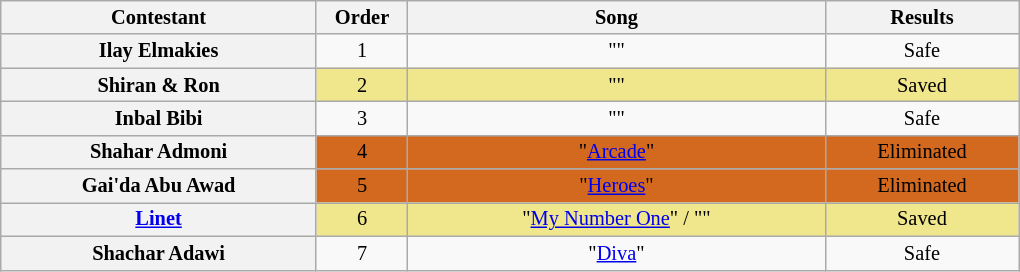<table class="wikitable" style="text-align:center; font-size:85%">
<tr>
<th style="width:15em" scope="col">Contestant</th>
<th style="width:4em" scope="col">Order</th>
<th style="width:20em" scope="col">Song</th>
<th style="width:9em" scope="col">Results</th>
</tr>
<tr>
<th scope="row">Ilay Elmakies</th>
<td>1</td>
<td>""</td>
<td>Safe</td>
</tr>
<tr>
<th scope="row">Shiran & Ron</th>
<td style = "background:#F0E68C">2</td>
<td style = "background:#F0E68C">""</td>
<td style = "background:#F0E68C">Saved</td>
</tr>
<tr>
<th scope="row">Inbal Bibi</th>
<td>3</td>
<td>""</td>
<td>Safe</td>
</tr>
<tr>
<th scope="row">Shahar Admoni</th>
<td style="background:#D2691E;">4</td>
<td style="background:#D2691E;">"<a href='#'>Arcade</a>"</td>
<td style="background:#D2691E;">Eliminated</td>
</tr>
<tr>
<th scope="row">Gai'da Abu Awad</th>
<td style="background:#D2691E;">5</td>
<td style="background:#D2691E;">"<a href='#'>Heroes</a>"</td>
<td style="background:#D2691E;">Eliminated</td>
</tr>
<tr>
<th><a href='#'>Linet</a></th>
<td style = "background:#F0E68C">6</td>
<td style = "background:#F0E68C">"<a href='#'>My Number One</a>" / ""</td>
<td style = "background:#F0E68C">Saved</td>
</tr>
<tr>
<th scope="row">Shachar Adawi</th>
<td>7</td>
<td>"<a href='#'>Diva</a>"</td>
<td>Safe</td>
</tr>
</table>
